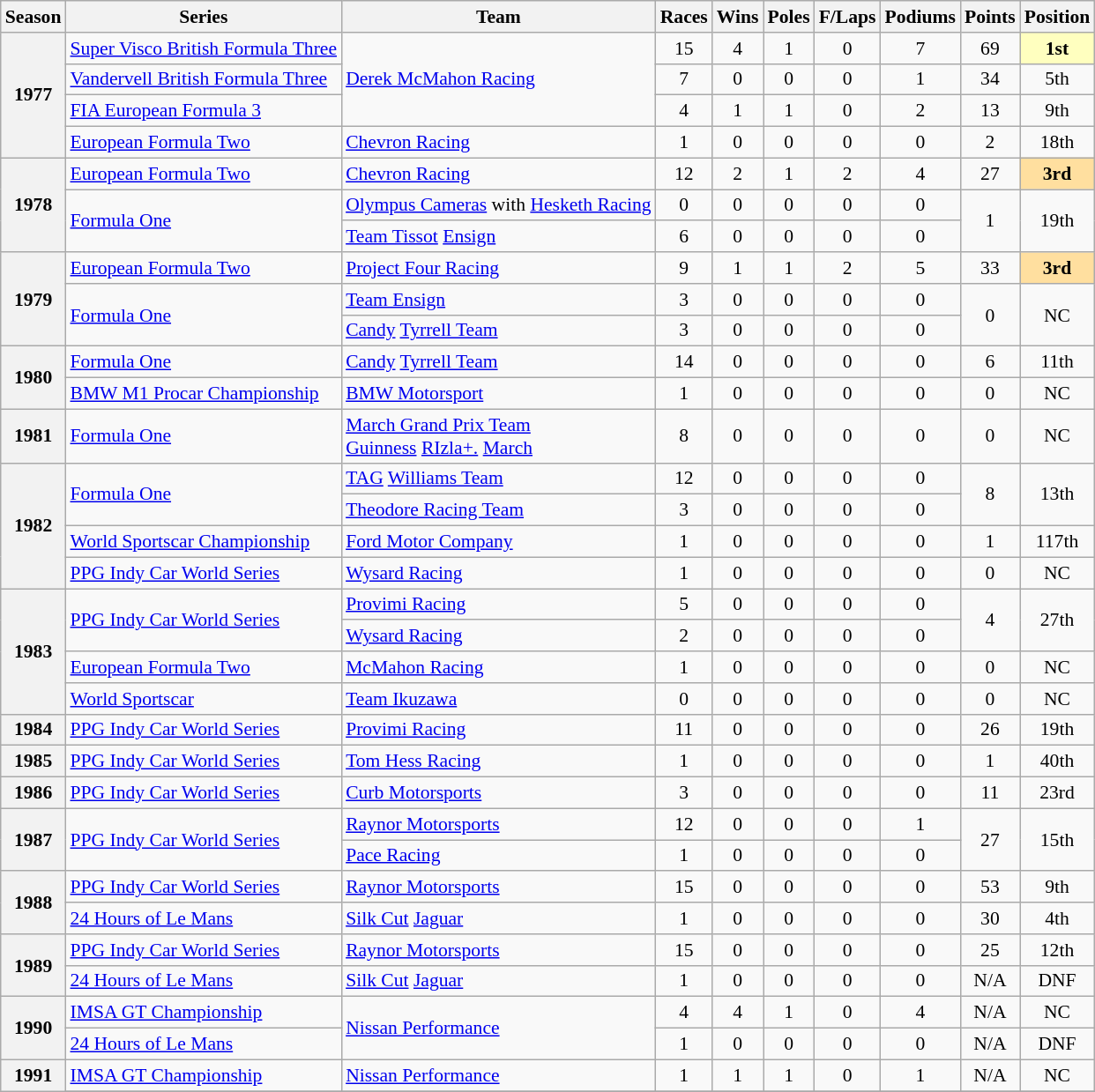<table class="wikitable" style="font-size: 90%; text-align:center">
<tr>
<th>Season</th>
<th>Series</th>
<th>Team</th>
<th>Races</th>
<th>Wins</th>
<th>Poles</th>
<th>F/Laps</th>
<th>Podiums</th>
<th>Points</th>
<th>Position</th>
</tr>
<tr>
<th rowspan=4>1977</th>
<td align=left nowrap><a href='#'>Super Visco British Formula Three</a></td>
<td rowspan="3" style="text-align:left"><a href='#'>Derek McMahon Racing</a></td>
<td>15</td>
<td>4</td>
<td>1</td>
<td>0</td>
<td>7</td>
<td>69</td>
<td style="background:#FFFFBF"><strong>1st</strong></td>
</tr>
<tr>
<td align=left><a href='#'>Vandervell British Formula Three</a></td>
<td>7</td>
<td>0</td>
<td>0</td>
<td>0</td>
<td>1</td>
<td>34</td>
<td>5th</td>
</tr>
<tr>
<td align=left><a href='#'>FIA European Formula 3</a></td>
<td>4</td>
<td>1</td>
<td>1</td>
<td>0</td>
<td>2</td>
<td>13</td>
<td>9th</td>
</tr>
<tr>
<td align=left><a href='#'>European Formula Two</a></td>
<td align=left><a href='#'>Chevron Racing</a></td>
<td>1</td>
<td>0</td>
<td>0</td>
<td>0</td>
<td>0</td>
<td>2</td>
<td>18th</td>
</tr>
<tr>
<th rowspan=3>1978</th>
<td align=left><a href='#'>European Formula Two</a></td>
<td align=left><a href='#'>Chevron Racing</a></td>
<td>12</td>
<td>2</td>
<td>1</td>
<td>2</td>
<td>4</td>
<td>27</td>
<td style="background:#FFDF9F"><strong>3rd</strong></td>
</tr>
<tr>
<td rowspan="2" style="text-align:left"><a href='#'>Formula One</a></td>
<td align=left nowrap><a href='#'>Olympus Cameras</a> with <a href='#'>Hesketh Racing</a></td>
<td>0</td>
<td>0</td>
<td>0</td>
<td>0</td>
<td>0</td>
<td rowspan=2>1</td>
<td rowspan=2>19th</td>
</tr>
<tr>
<td align=left><a href='#'>Team Tissot</a> <a href='#'>Ensign</a></td>
<td>6</td>
<td>0</td>
<td>0</td>
<td>0</td>
<td>0</td>
</tr>
<tr>
<th rowspan=3>1979</th>
<td align=left><a href='#'>European Formula Two</a></td>
<td align=left><a href='#'>Project Four Racing</a></td>
<td>9</td>
<td>1</td>
<td>1</td>
<td>2</td>
<td>5</td>
<td>33</td>
<td style="background:#FFDF9F"><strong>3rd</strong></td>
</tr>
<tr>
<td rowspan="2" style="text-align:left"><a href='#'>Formula One</a></td>
<td align=left><a href='#'>Team Ensign</a></td>
<td>3</td>
<td>0</td>
<td>0</td>
<td>0</td>
<td>0</td>
<td rowspan=2>0</td>
<td rowspan=2>NC</td>
</tr>
<tr>
<td align=left><a href='#'>Candy</a> <a href='#'>Tyrrell Team</a></td>
<td>3</td>
<td>0</td>
<td>0</td>
<td>0</td>
<td>0</td>
</tr>
<tr>
<th rowspan=2>1980</th>
<td align=left><a href='#'>Formula One</a></td>
<td align=left><a href='#'>Candy</a> <a href='#'>Tyrrell Team</a></td>
<td>14</td>
<td>0</td>
<td>0</td>
<td>0</td>
<td>0</td>
<td>6</td>
<td>11th</td>
</tr>
<tr>
<td align=left><a href='#'>BMW M1 Procar Championship</a></td>
<td align=left><a href='#'>BMW Motorsport</a></td>
<td>1</td>
<td>0</td>
<td>0</td>
<td>0</td>
<td>0</td>
<td>0</td>
<td>NC</td>
</tr>
<tr>
<th>1981</th>
<td align=left><a href='#'>Formula One</a></td>
<td align=left><a href='#'>March Grand Prix Team</a><br><a href='#'>Guinness</a> <a href='#'>RIzla+.</a> <a href='#'>March</a></td>
<td>8</td>
<td>0</td>
<td>0</td>
<td>0</td>
<td>0</td>
<td>0</td>
<td>NC</td>
</tr>
<tr>
<th rowspan=4>1982</th>
<td rowspan="2" style="text-align:left"><a href='#'>Formula One</a></td>
<td align=left><a href='#'>TAG</a> <a href='#'>Williams Team</a></td>
<td>12</td>
<td>0</td>
<td>0</td>
<td>0</td>
<td>0</td>
<td rowspan=2>8</td>
<td rowspan=2>13th</td>
</tr>
<tr>
<td align=left><a href='#'>Theodore Racing Team</a></td>
<td>3</td>
<td>0</td>
<td>0</td>
<td>0</td>
<td>0</td>
</tr>
<tr>
<td align=left><a href='#'>World Sportscar Championship</a></td>
<td align=left><a href='#'>Ford Motor Company</a></td>
<td>1</td>
<td>0</td>
<td>0</td>
<td>0</td>
<td>0</td>
<td>1</td>
<td>117th</td>
</tr>
<tr>
<td align=left><a href='#'>PPG Indy Car World Series</a></td>
<td align=left><a href='#'>Wysard Racing</a></td>
<td>1</td>
<td>0</td>
<td>0</td>
<td>0</td>
<td>0</td>
<td>0</td>
<td>NC</td>
</tr>
<tr>
<th rowspan=4>1983</th>
<td rowspan="2" style="text-align:left"><a href='#'>PPG Indy Car World Series</a></td>
<td align=left><a href='#'>Provimi Racing</a></td>
<td>5</td>
<td>0</td>
<td>0</td>
<td>0</td>
<td>0</td>
<td rowspan=2>4</td>
<td rowspan=2>27th</td>
</tr>
<tr>
<td align=left><a href='#'>Wysard Racing</a></td>
<td>2</td>
<td>0</td>
<td>0</td>
<td>0</td>
<td>0</td>
</tr>
<tr>
<td align=left><a href='#'>European Formula Two</a></td>
<td align=left><a href='#'>McMahon Racing</a></td>
<td>1</td>
<td>0</td>
<td>0</td>
<td>0</td>
<td>0</td>
<td>0</td>
<td>NC</td>
</tr>
<tr>
<td align=left><a href='#'>World Sportscar</a></td>
<td align=left><a href='#'>Team Ikuzawa</a></td>
<td>0</td>
<td>0</td>
<td>0</td>
<td>0</td>
<td>0</td>
<td>0</td>
<td>NC</td>
</tr>
<tr>
<th>1984</th>
<td align=left><a href='#'>PPG Indy Car World Series</a></td>
<td align=left><a href='#'>Provimi Racing</a></td>
<td>11</td>
<td>0</td>
<td>0</td>
<td>0</td>
<td>0</td>
<td>26</td>
<td>19th</td>
</tr>
<tr>
<th>1985</th>
<td align=left><a href='#'>PPG Indy Car World Series</a></td>
<td align=left><a href='#'>Tom Hess Racing</a></td>
<td>1</td>
<td>0</td>
<td>0</td>
<td>0</td>
<td>0</td>
<td>1</td>
<td>40th</td>
</tr>
<tr>
<th>1986</th>
<td align=left><a href='#'>PPG Indy Car World Series</a></td>
<td align=left><a href='#'>Curb Motorsports</a></td>
<td>3</td>
<td>0</td>
<td>0</td>
<td>0</td>
<td>0</td>
<td>11</td>
<td>23rd</td>
</tr>
<tr>
<th rowspan=2>1987</th>
<td rowspan="2" style="text-align:left"><a href='#'>PPG Indy Car World Series</a></td>
<td align=left><a href='#'>Raynor Motorsports</a></td>
<td>12</td>
<td>0</td>
<td>0</td>
<td>0</td>
<td>1</td>
<td rowspan=2>27</td>
<td rowspan=2>15th</td>
</tr>
<tr>
<td align=left><a href='#'>Pace Racing</a></td>
<td>1</td>
<td>0</td>
<td>0</td>
<td>0</td>
<td>0</td>
</tr>
<tr>
<th rowspan=2>1988</th>
<td align=left><a href='#'>PPG Indy Car World Series</a></td>
<td align=left><a href='#'>Raynor Motorsports</a></td>
<td>15</td>
<td>0</td>
<td>0</td>
<td>0</td>
<td>0</td>
<td>53</td>
<td>9th</td>
</tr>
<tr>
<td align=left><a href='#'>24 Hours of Le Mans</a></td>
<td align=left><a href='#'>Silk Cut</a> <a href='#'>Jaguar</a></td>
<td>1</td>
<td>0</td>
<td>0</td>
<td>0</td>
<td>0</td>
<td>30</td>
<td>4th</td>
</tr>
<tr>
<th rowspan=2>1989</th>
<td align=left><a href='#'>PPG Indy Car World Series</a></td>
<td align=left><a href='#'>Raynor Motorsports</a></td>
<td>15</td>
<td>0</td>
<td>0</td>
<td>0</td>
<td>0</td>
<td>25</td>
<td>12th</td>
</tr>
<tr>
<td align=left><a href='#'>24 Hours of Le Mans</a></td>
<td align=left><a href='#'>Silk Cut</a> <a href='#'>Jaguar</a></td>
<td>1</td>
<td>0</td>
<td>0</td>
<td>0</td>
<td>0</td>
<td>N/A</td>
<td>DNF</td>
</tr>
<tr>
<th rowspan=2>1990</th>
<td align=left><a href='#'>IMSA GT Championship</a></td>
<td rowspan="2" style="text-align:left"><a href='#'>Nissan Performance</a></td>
<td>4</td>
<td>4</td>
<td>1</td>
<td>0</td>
<td>4</td>
<td>N/A</td>
<td>NC</td>
</tr>
<tr>
<td align=left><a href='#'>24 Hours of Le Mans</a></td>
<td>1</td>
<td>0</td>
<td>0</td>
<td>0</td>
<td>0</td>
<td>N/A</td>
<td>DNF</td>
</tr>
<tr>
<th rowspan=2>1991</th>
<td align=left><a href='#'>IMSA GT Championship</a></td>
<td align=left><a href='#'>Nissan Performance</a></td>
<td>1</td>
<td>1</td>
<td>1</td>
<td>0</td>
<td>1</td>
<td>N/A</td>
<td>NC</td>
</tr>
<tr>
</tr>
</table>
